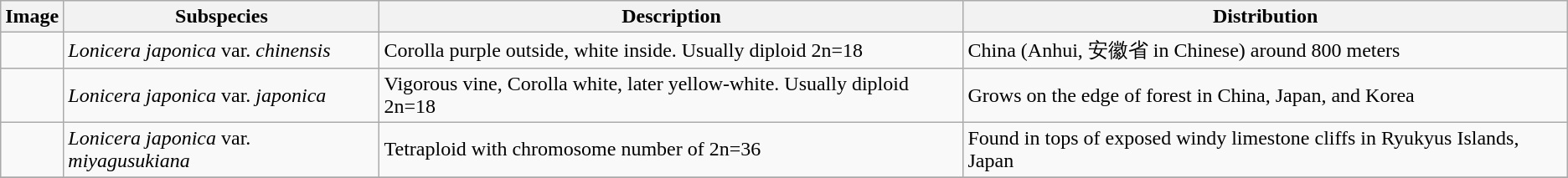<table class="wikitable">
<tr>
<th>Image</th>
<th>Subspecies</th>
<th>Description</th>
<th>Distribution</th>
</tr>
<tr>
<td></td>
<td><em> Lonicera japonica</em> var. <em>chinensis</em> </td>
<td>Corolla purple outside, white inside. Usually diploid 2n=18</td>
<td>China (Anhui, 安徽省 in Chinese) around 800 meters</td>
</tr>
<tr>
<td></td>
<td><em> Lonicera japonica</em>  var. <em>japonica</em></td>
<td>Vigorous vine, Corolla white, later yellow-white. Usually diploid 2n=18</td>
<td>Grows on the edge of forest in China, Japan, and Korea</td>
</tr>
<tr>
<td></td>
<td><em> Lonicera japonica</em> var. <em> miyagusukiana</em> </td>
<td>Tetraploid with chromosome number of 2n=36</td>
<td>Found in tops of exposed windy limestone cliffs in Ryukyus Islands, Japan</td>
</tr>
<tr>
</tr>
</table>
